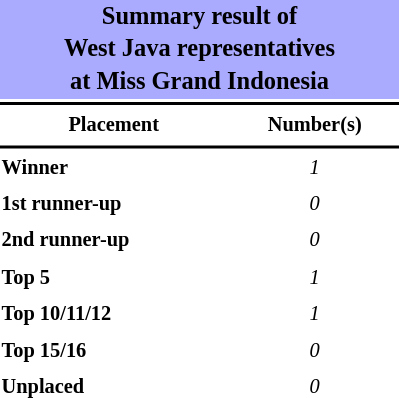<table style="width: 270px; font-size:85%; line-height:1.5em;">
<tr>
<th colspan="2" align="center" style="background:#AAF;"><big>Summary result of<br>West Java representatives<br>at Miss Grand Indonesia</big></th>
</tr>
<tr>
<td colspan="2" style="background:black"></td>
</tr>
<tr>
<th scope="col">Placement</th>
<th scope="col">Number(s)</th>
</tr>
<tr>
<td colspan="2" style="background:black"></td>
</tr>
<tr>
<td align="left"><strong>Winner</strong></td>
<td align="center"><em>1</em></td>
</tr>
<tr>
<td align="left"><strong>1st runner-up</strong></td>
<td align="center"><em>0</em></td>
</tr>
<tr>
<td align="left"><strong>2nd runner-up</strong></td>
<td align="center"><em>0</em></td>
</tr>
<tr>
<td align="left"><strong>Top 5</strong></td>
<td align="center"><em>1</em></td>
</tr>
<tr>
<td align="left"><strong>Top 10/11/12</strong></td>
<td align="center"><em>1</em></td>
</tr>
<tr>
<td align="left"><strong>Top 15/16</strong></td>
<td align="center"><em>0</em></td>
</tr>
<tr>
<td align="left"><strong>Unplaced</strong></td>
<td align="center"><em>0</em></td>
</tr>
</table>
